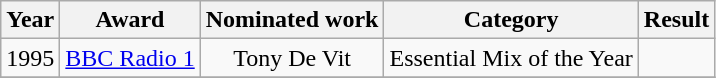<table class="wikitable plainrowheaders" style="text-align:center;">
<tr>
<th>Year</th>
<th>Award</th>
<th>Nominated work</th>
<th>Category</th>
<th>Result</th>
</tr>
<tr>
<td>1995</td>
<td rowspan="1"><a href='#'>BBC Radio 1</a></td>
<td>Tony De Vit</td>
<td>Essential Mix of the Year</td>
<td></td>
</tr>
<tr>
</tr>
</table>
